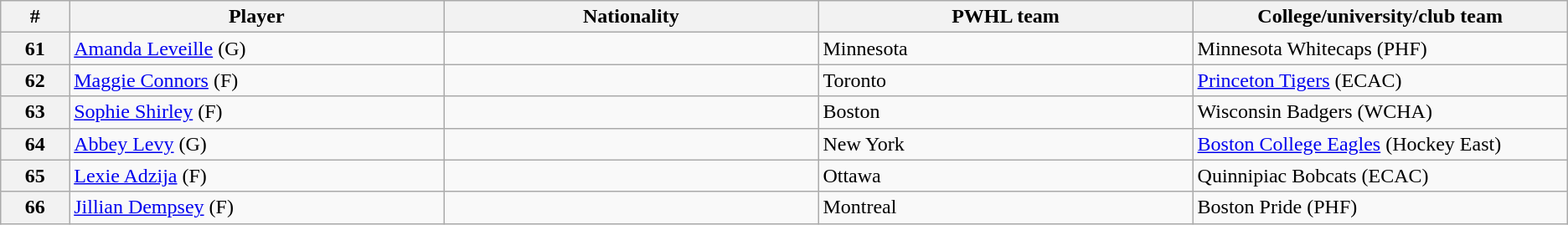<table class="wikitable">
<tr>
<th style="width:2.75%;">#</th>
<th style="width:15.0%;">Player</th>
<th style="width:15.0%;">Nationality</th>
<th style="width:15.0%;">PWHL team</th>
<th style="width:15.0%;">College/university/club team</th>
</tr>
<tr>
<th>61</th>
<td><a href='#'>Amanda Leveille</a> (G)</td>
<td></td>
<td>Minnesota</td>
<td>Minnesota Whitecaps (PHF)</td>
</tr>
<tr>
<th>62</th>
<td><a href='#'>Maggie Connors</a> (F)</td>
<td></td>
<td>Toronto</td>
<td><a href='#'>Princeton Tigers</a> (ECAC)</td>
</tr>
<tr>
<th>63</th>
<td><a href='#'>Sophie Shirley</a> (F)</td>
<td></td>
<td>Boston</td>
<td>Wisconsin Badgers (WCHA)</td>
</tr>
<tr>
<th>64</th>
<td><a href='#'>Abbey Levy</a> (G)</td>
<td></td>
<td>New York</td>
<td><a href='#'>Boston College Eagles</a> (Hockey East)</td>
</tr>
<tr>
<th>65</th>
<td><a href='#'>Lexie Adzija</a> (F)</td>
<td></td>
<td>Ottawa</td>
<td>Quinnipiac Bobcats (ECAC)</td>
</tr>
<tr>
<th>66</th>
<td><a href='#'>Jillian Dempsey</a> (F)</td>
<td></td>
<td>Montreal</td>
<td>Boston Pride (PHF)</td>
</tr>
</table>
